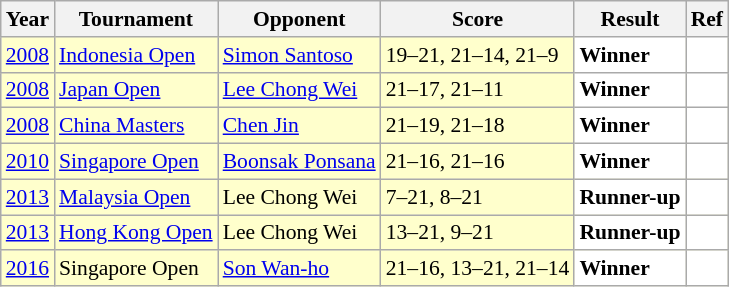<table class="sortable wikitable" style="font-size: 90%">
<tr>
<th>Year</th>
<th>Tournament</th>
<th>Opponent</th>
<th>Score</th>
<th>Result</th>
<th>Ref</th>
</tr>
<tr style="background:#FFFFCC">
<td align="center"><a href='#'>2008</a></td>
<td align="left"><a href='#'>Indonesia Open</a></td>
<td align="left"> <a href='#'>Simon Santoso</a></td>
<td align="left">19–21, 21–14, 21–9</td>
<td style="text-align:left; background:white"> <strong>Winner</strong></td>
<td style="text-align:center; background:white"></td>
</tr>
<tr style="background:#FFFFCC">
<td align="center"><a href='#'>2008</a></td>
<td align="left"><a href='#'>Japan Open</a></td>
<td align="left"> <a href='#'>Lee Chong Wei</a></td>
<td align="left">21–17, 21–11</td>
<td style="text-align:left; background:white"> <strong>Winner</strong></td>
<td style="text-align:center; background:white"></td>
</tr>
<tr style="background:#FFFFCC">
<td align="center"><a href='#'>2008</a></td>
<td align="left"><a href='#'>China Masters</a></td>
<td align="left"> <a href='#'>Chen Jin</a></td>
<td align="left">21–19, 21–18</td>
<td style="text-align:left; background:white"> <strong>Winner</strong></td>
<td style="text-align:center; background:white"></td>
</tr>
<tr style="background:#FFFFCC">
<td align="center"><a href='#'>2010</a></td>
<td align="left"><a href='#'>Singapore Open</a></td>
<td align="left"> <a href='#'>Boonsak Ponsana</a></td>
<td align="left">21–16, 21–16</td>
<td style="text-align:left; background:white"> <strong>Winner</strong></td>
<td style="text-align:center; background:white"></td>
</tr>
<tr style="background:#FFFFCC">
<td align="center"><a href='#'>2013</a></td>
<td align="left"><a href='#'>Malaysia Open</a></td>
<td align="left"> Lee Chong Wei</td>
<td align="left">7–21, 8–21</td>
<td style="text-align:left; background:white"> <strong>Runner-up</strong></td>
<td style="text-align:center; background:white"></td>
</tr>
<tr style="background:#FFFFCC">
<td align="center"><a href='#'>2013</a></td>
<td align="left"><a href='#'>Hong Kong Open</a></td>
<td align="left"> Lee Chong Wei</td>
<td align="left">13–21, 9–21</td>
<td style="text-align:left; background:white"> <strong>Runner-up</strong></td>
<td style="text-align:center; background:white"></td>
</tr>
<tr style="background:#FFFFCC">
<td align="center"><a href='#'>2016</a></td>
<td align="left">Singapore Open</td>
<td align="left"> <a href='#'>Son Wan-ho</a></td>
<td align="left">21–16, 13–21, 21–14</td>
<td style="text-align:left; background:white"> <strong>Winner</strong></td>
<td style="text-align:center; background:white"></td>
</tr>
</table>
